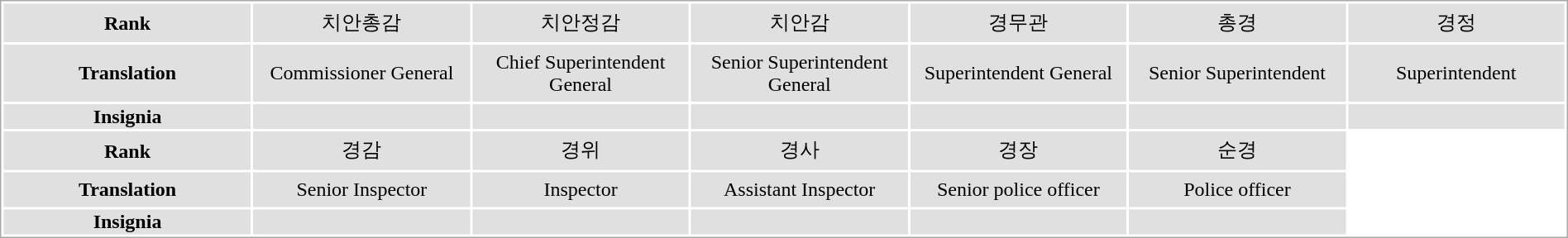<table style="border-spacing: 2px; border: 1px solid darkgray;">
<tr align="center" style="background: #E0E0E0">
<th>Rank</th>
<td width="14%" style="padding: 5px;">치안총감</td>
<td width="14%" style="padding: 5px;">치안정감</td>
<td width="14%" style="padding: 5px;">치안감</td>
<td width="14%" style="padding: 5px;">경무관</td>
<td width="14%" style="padding: 5px;">총경</td>
<td width="14%" style="padding: 5px;">경정</td>
</tr>
<tr align="center" style="background: #E0E0E0">
<th>Translation</th>
<td width="14%" style="padding: 5px;">Commissioner General</td>
<td width="14%" style="padding: 5px;">Chief Superintendent General</td>
<td width="14%" style="padding: 5px;">Senior Superintendent General</td>
<td width="14%" style="padding: 5px;">Superintendent General</td>
<td width="14%" style="padding: 5px;">Senior Superintendent</td>
<td width="14%" style="padding: 5px;">Superintendent</td>
</tr>
<tr align="center" style="background: #E0E0E0">
<th>Insignia</th>
<td></td>
<td></td>
<td></td>
<td></td>
<td></td>
<td></td>
</tr>
<tr align="center" style="background: #E0E0E0" cellpadding="10">
<th>Rank</th>
<td style="padding: 5px;">경감</td>
<td style="padding: 5px;">경위</td>
<td style="padding: 5px;">경사</td>
<td style="padding: 5px;">경장</td>
<td style="padding: 5px;">순경</td>
</tr>
<tr align="center" style="background: #E0E0E0">
<th>Translation</th>
<td width="14%" style="padding: 5px;">Senior Inspector</td>
<td width="14%" style="padding: 5px;">Inspector</td>
<td width="14%" style="padding: 5px;">Assistant Inspector</td>
<td width="14%" style="padding: 5px;">Senior police officer</td>
<td width="14%" style="padding: 5px;">Police officer</td>
</tr>
<tr align="center" style="background: #E0E0E0">
<th>Insignia</th>
<td></td>
<td></td>
<td></td>
<td></td>
<td></td>
</tr>
</table>
